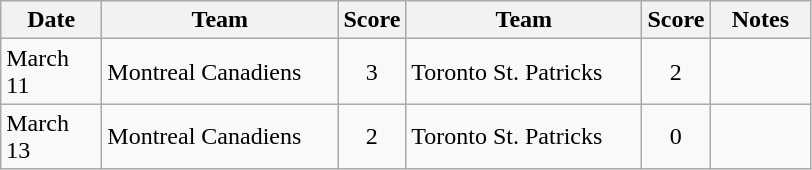<table class="wikitable">
<tr>
<th bgcolor="#DDDDFF" width="60">Date</th>
<th bgcolor="#DDDDFF" width="150">Team</th>
<th bgcolor="#DDDDFF" width="5">Score</th>
<th bgcolor="#DDDDFF" width="150">Team</th>
<th bgcolor="#DDDDFF" width="5">Score</th>
<th bgcolor="#DDDDFF" width="60">Notes</th>
</tr>
<tr>
<td>March 11</td>
<td>Montreal Canadiens</td>
<td align="center">3</td>
<td>Toronto St. Patricks</td>
<td align="center">2</td>
<td></td>
</tr>
<tr>
<td>March 13</td>
<td>Montreal Canadiens</td>
<td align="center">2</td>
<td>Toronto St. Patricks</td>
<td align="center">0</td>
<td></td>
</tr>
</table>
